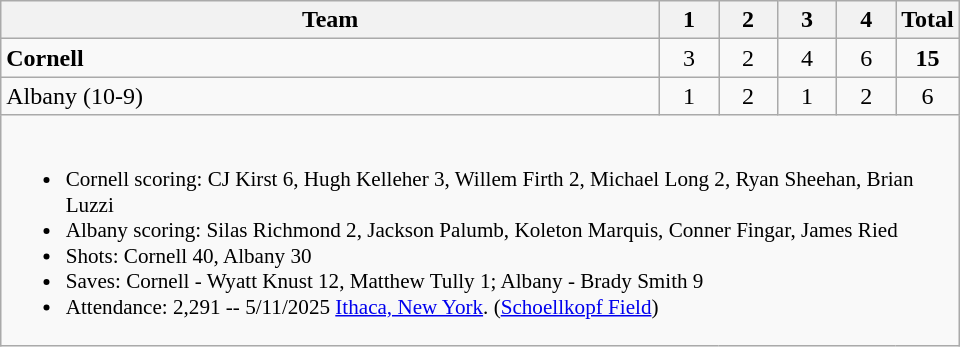<table class="wikitable" style="text-align:center; max-width:40em">
<tr>
<th>Team</th>
<th style="width:2em">1</th>
<th style="width:2em">2</th>
<th style="width:2em">3</th>
<th style="width:2em">4</th>
<th style="width:2em">Total</th>
</tr>
<tr>
<td style="text-align:left"><strong>Cornell</strong></td>
<td>3</td>
<td>2</td>
<td>4</td>
<td>6</td>
<td><strong>15</strong></td>
</tr>
<tr>
<td style="text-align:left">Albany (10-9)</td>
<td>1</td>
<td>2</td>
<td>1</td>
<td>2</td>
<td>6</td>
</tr>
<tr>
<td colspan=7 style="text-align:left; font-size:88%;"><br><ul><li>Cornell scoring: CJ Kirst 6, Hugh Kelleher 3, Willem Firth 2, Michael Long 2, Ryan Sheehan, Brian Luzzi</li><li>Albany scoring: Silas Richmond 2, Jackson Palumb, Koleton Marquis, Conner Fingar, James Ried</li><li>Shots: Cornell 40, Albany 30</li><li>Saves: Cornell - Wyatt Knust 12, Matthew Tully 1; Albany - Brady Smith 9</li><li>Attendance: 2,291 -- 5/11/2025 <a href='#'>Ithaca, New York</a>. (<a href='#'>Schoellkopf Field</a>)</li></ul></td>
</tr>
</table>
